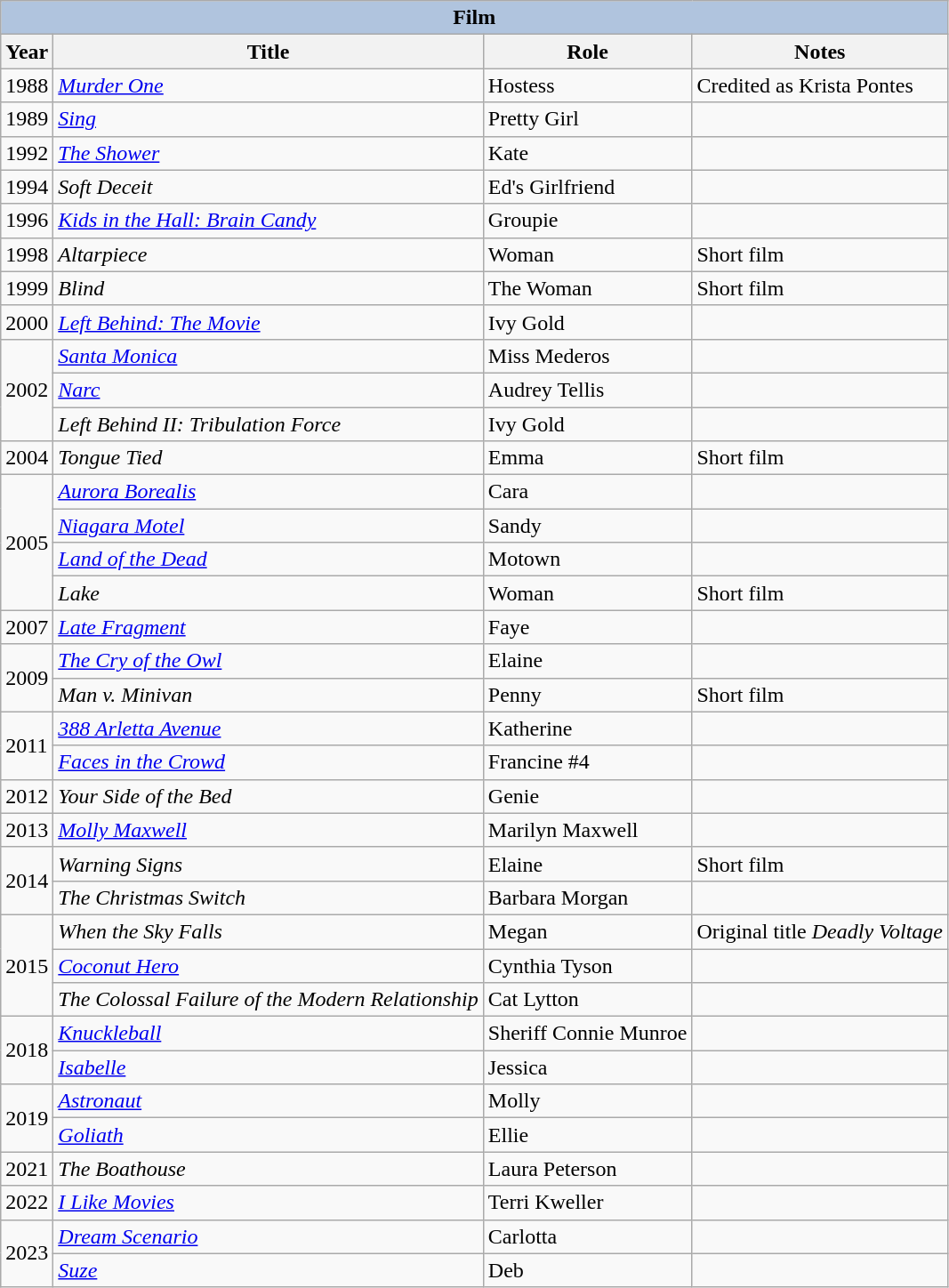<table class="wikitable sortable">
<tr>
<th colspan=4 style="background:#B0C4DE;">Film</th>
</tr>
<tr>
<th>Year</th>
<th>Title</th>
<th>Role</th>
<th class="unsortable">Notes</th>
</tr>
<tr>
<td>1988</td>
<td><em><a href='#'>Murder One</a></em></td>
<td>Hostess</td>
<td>Credited as Krista Pontes</td>
</tr>
<tr>
<td>1989</td>
<td><em><a href='#'>Sing</a></em></td>
<td>Pretty Girl</td>
<td></td>
</tr>
<tr>
<td>1992</td>
<td data-sort-value="Shower, The"><em><a href='#'>The Shower</a></em></td>
<td>Kate</td>
<td></td>
</tr>
<tr>
<td>1994</td>
<td><em>Soft Deceit</em></td>
<td>Ed's Girlfriend</td>
<td></td>
</tr>
<tr>
<td>1996</td>
<td><em><a href='#'>Kids in the Hall: Brain Candy</a></em></td>
<td>Groupie</td>
<td></td>
</tr>
<tr>
<td>1998</td>
<td><em>Altarpiece</em></td>
<td>Woman</td>
<td>Short film</td>
</tr>
<tr>
<td>1999</td>
<td><em>Blind</em></td>
<td>The Woman</td>
<td>Short film</td>
</tr>
<tr>
<td>2000</td>
<td><em><a href='#'>Left Behind: The Movie</a></em></td>
<td>Ivy Gold</td>
<td></td>
</tr>
<tr>
<td rowspan=3>2002</td>
<td><em><a href='#'>Santa Monica</a></em></td>
<td>Miss Mederos</td>
<td></td>
</tr>
<tr>
<td><em><a href='#'>Narc</a></em></td>
<td>Audrey Tellis</td>
<td></td>
</tr>
<tr>
<td><em>Left Behind II: Tribulation Force</em></td>
<td>Ivy Gold</td>
<td></td>
</tr>
<tr>
<td>2004</td>
<td><em>Tongue Tied</em></td>
<td>Emma</td>
<td>Short film</td>
</tr>
<tr>
<td rowspan=4>2005</td>
<td><em><a href='#'>Aurora Borealis</a></em></td>
<td>Cara</td>
</tr>
<tr>
<td><em><a href='#'>Niagara Motel</a></em></td>
<td>Sandy</td>
<td></td>
</tr>
<tr>
<td><em><a href='#'>Land of the Dead</a></em></td>
<td>Motown</td>
<td></td>
</tr>
<tr>
<td><em>Lake</em></td>
<td>Woman</td>
<td>Short film</td>
</tr>
<tr>
<td>2007</td>
<td><em><a href='#'>Late Fragment</a></em></td>
<td>Faye</td>
<td></td>
</tr>
<tr>
<td rowspan=2>2009</td>
<td data-sort-value="Cry of the Owl, The"><em><a href='#'>The Cry of the Owl</a></em></td>
<td>Elaine</td>
<td></td>
</tr>
<tr>
<td><em>Man v. Minivan</em></td>
<td>Penny</td>
<td>Short film</td>
</tr>
<tr>
<td rowspan=2>2011</td>
<td><em><a href='#'>388 Arletta Avenue</a></em></td>
<td>Katherine</td>
<td></td>
</tr>
<tr>
<td><em><a href='#'>Faces in the Crowd</a></em></td>
<td>Francine #4</td>
<td></td>
</tr>
<tr>
<td>2012</td>
<td><em>Your Side of the Bed</em></td>
<td>Genie</td>
<td></td>
</tr>
<tr>
<td>2013</td>
<td><em><a href='#'>Molly Maxwell</a></em></td>
<td>Marilyn Maxwell</td>
<td></td>
</tr>
<tr>
<td rowspan=2>2014</td>
<td><em>Warning Signs</em></td>
<td>Elaine</td>
<td>Short film</td>
</tr>
<tr>
<td data-sort-value="Christmas Switch, The"><em>The Christmas Switch</em></td>
<td>Barbara Morgan</td>
<td></td>
</tr>
<tr>
<td rowspan=3>2015</td>
<td><em>When the Sky Falls</em></td>
<td>Megan</td>
<td>Original title <em>Deadly Voltage</em></td>
</tr>
<tr>
<td><em><a href='#'>Coconut Hero</a></em></td>
<td>Cynthia Tyson</td>
<td></td>
</tr>
<tr>
<td data-sort-value="Colossal Failure of the Modern Relationship, The"><em>The Colossal Failure of the Modern Relationship</em></td>
<td>Cat Lytton</td>
<td></td>
</tr>
<tr>
<td rowspan=2>2018</td>
<td><em><a href='#'>Knuckleball</a></em></td>
<td>Sheriff Connie Munroe</td>
<td></td>
</tr>
<tr>
<td><em><a href='#'>Isabelle</a></em></td>
<td>Jessica</td>
<td></td>
</tr>
<tr>
<td rowspan=2>2019</td>
<td><em><a href='#'>Astronaut</a></em></td>
<td>Molly</td>
<td></td>
</tr>
<tr>
<td><em><a href='#'>Goliath</a></em></td>
<td>Ellie</td>
</tr>
<tr>
<td>2021</td>
<td data-sort-value="Boathouse, The"><em>The Boathouse</em></td>
<td>Laura Peterson</td>
<td></td>
</tr>
<tr>
<td>2022</td>
<td><em><a href='#'>I Like Movies</a></em></td>
<td>Terri Kweller</td>
<td></td>
</tr>
<tr>
<td rowspan=2>2023</td>
<td><em><a href='#'>Dream Scenario</a></em></td>
<td>Carlotta</td>
<td></td>
</tr>
<tr>
<td><em><a href='#'>Suze</a></em></td>
<td>Deb</td>
<td></td>
</tr>
</table>
